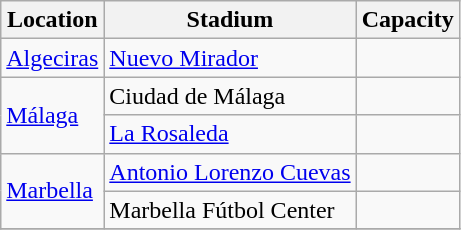<table class="wikitable sortable" style="text-align: left;">
<tr>
<th>Location</th>
<th>Stadium</th>
<th>Capacity</th>
</tr>
<tr>
<td><a href='#'>Algeciras</a></td>
<td><a href='#'>Nuevo Mirador</a></td>
<td align=center></td>
</tr>
<tr>
<td rowspan=2><a href='#'>Málaga</a></td>
<td>Ciudad de Málaga</td>
<td align=center></td>
</tr>
<tr>
<td><a href='#'>La Rosaleda</a></td>
<td align=center></td>
</tr>
<tr>
<td rowspan=2><a href='#'>Marbella</a></td>
<td><a href='#'>Antonio Lorenzo Cuevas</a></td>
<td align=center></td>
</tr>
<tr>
<td>Marbella Fútbol Center</td>
<td></td>
</tr>
<tr>
</tr>
</table>
